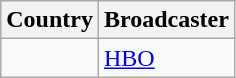<table class="wikitable">
<tr>
<th align=center>Country</th>
<th align=center>Broadcaster</th>
</tr>
<tr>
<td></td>
<td><a href='#'>HBO</a></td>
</tr>
</table>
